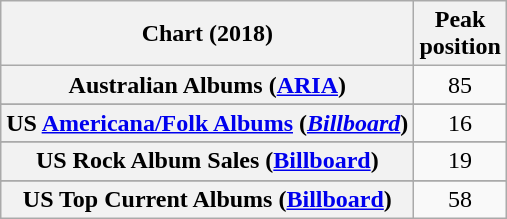<table class="wikitable sortable plainrowheaders" style="text-align:center">
<tr>
<th scope="col">Chart (2018)</th>
<th scope="col">Peak<br> position</th>
</tr>
<tr>
<th scope="row">Australian Albums (<a href='#'>ARIA</a>)</th>
<td>85</td>
</tr>
<tr>
</tr>
<tr>
<th scope="row">US <a href='#'>Americana/Folk Albums</a> (<a href='#'><em>Billboard</em></a>)</th>
<td>16</td>
</tr>
<tr>
</tr>
<tr>
</tr>
<tr>
</tr>
<tr>
<th scope="row">US Rock Album Sales (<a href='#'>Billboard</a>)</th>
<td>19</td>
</tr>
<tr>
</tr>
<tr>
<th scope="row">US Top Current Albums (<a href='#'>Billboard</a>)</th>
<td>58</td>
</tr>
</table>
